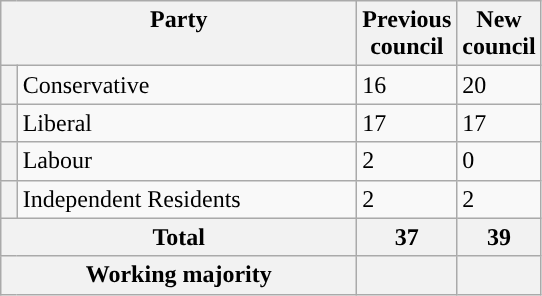<table class="wikitable">
<tr>
<th valign=top colspan="2" style="width: 230px">Party</th>
<th valign=top style="width: 30px">Previous council</th>
<th valign=top style="width: 30px">New council</th>
</tr>
<tr>
<th style="background-color: "></th>
<td>Conservative</td>
<td>16</td>
<td>20</td>
</tr>
<tr>
<th style="background-color: "></th>
<td>Liberal</td>
<td>17</td>
<td>17</td>
</tr>
<tr>
<th style="background-color: "></th>
<td>Labour</td>
<td>2</td>
<td>0</td>
</tr>
<tr>
<th style="background-color: "></th>
<td>Independent Residents</td>
<td>2</td>
<td>2</td>
</tr>
<tr>
<th colspan=2>Total</th>
<th style="text-align: center">37</th>
<th colspan=3>39</th>
</tr>
<tr>
<th colspan=2>Working majority</th>
<th></th>
<th></th>
</tr>
</table>
